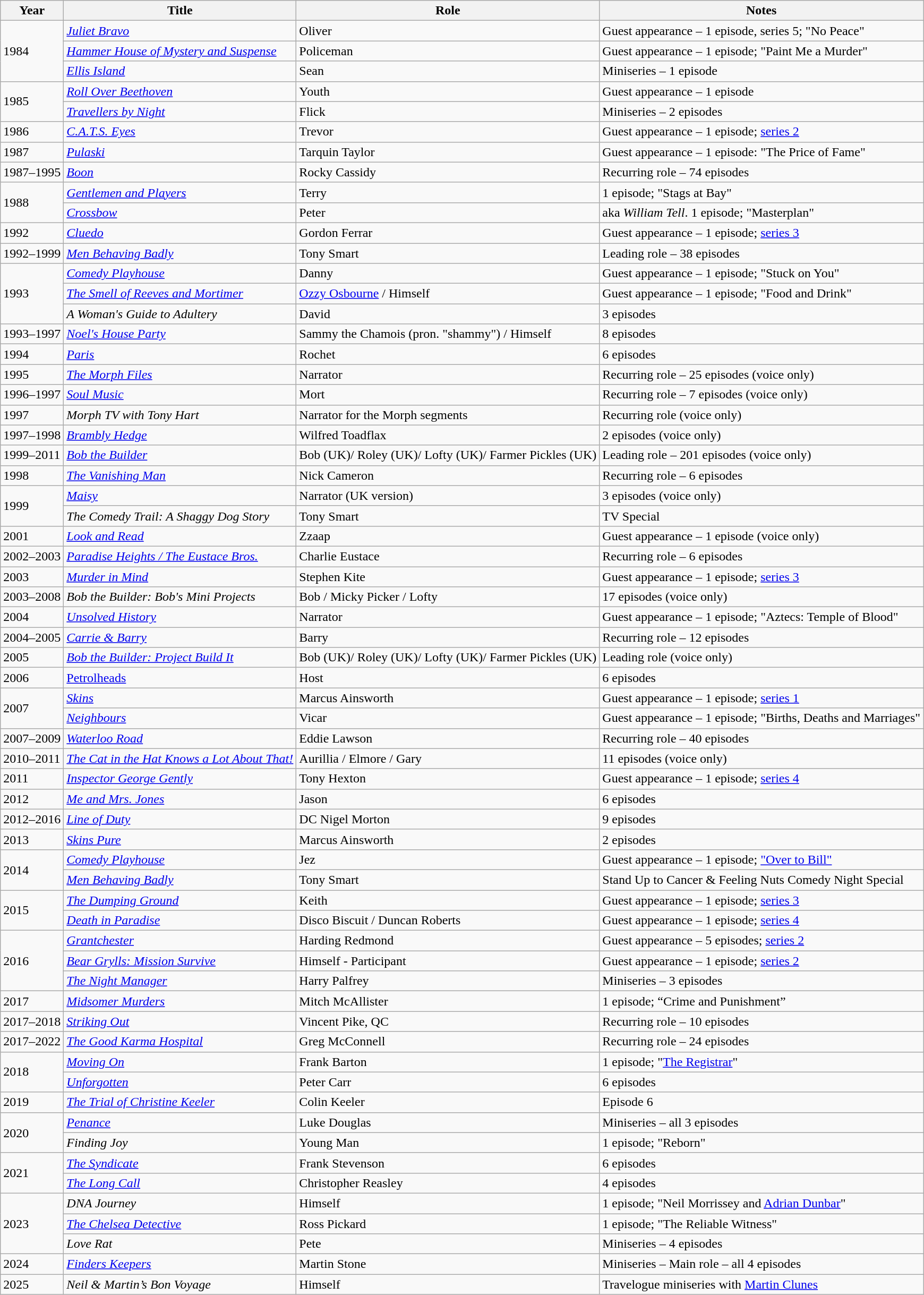<table class="wikitable">
<tr>
<th>Year</th>
<th>Title</th>
<th>Role</th>
<th>Notes</th>
</tr>
<tr>
<td rowspan=3>1984</td>
<td><em><a href='#'>Juliet Bravo</a></em></td>
<td>Oliver</td>
<td>Guest appearance – 1 episode, series 5; "No Peace"</td>
</tr>
<tr>
<td><em><a href='#'>Hammer House of Mystery and Suspense</a></em></td>
<td>Policeman</td>
<td>Guest appearance – 1 episode; "Paint Me a Murder"</td>
</tr>
<tr>
<td><em><a href='#'>Ellis Island</a></em></td>
<td>Sean</td>
<td>Miniseries – 1 episode</td>
</tr>
<tr>
<td rowspan=2>1985</td>
<td><em><a href='#'>Roll Over Beethoven</a></em></td>
<td>Youth</td>
<td>Guest appearance – 1 episode</td>
</tr>
<tr>
<td><em><a href='#'>Travellers by Night</a></em></td>
<td>Flick</td>
<td>Miniseries – 2 episodes</td>
</tr>
<tr>
<td>1986</td>
<td><em><a href='#'>C.A.T.S. Eyes</a></em></td>
<td>Trevor</td>
<td>Guest appearance – 1 episode; <a href='#'>series 2</a></td>
</tr>
<tr>
<td>1987</td>
<td><em><a href='#'>Pulaski</a></em></td>
<td>Tarquin Taylor</td>
<td>Guest appearance – 1 episode: "The Price of Fame"</td>
</tr>
<tr>
<td>1987–1995</td>
<td><em><a href='#'>Boon</a></em></td>
<td>Rocky Cassidy</td>
<td>Recurring role – 74 episodes</td>
</tr>
<tr>
<td rowspan=2>1988</td>
<td><em><a href='#'>Gentlemen and Players</a></em></td>
<td>Terry</td>
<td>1 episode; "Stags at Bay"</td>
</tr>
<tr>
<td><em><a href='#'>Crossbow</a></em></td>
<td>Peter</td>
<td>aka <em>William Tell</em>. 1 episode; "Masterplan"</td>
</tr>
<tr>
<td>1992</td>
<td><em><a href='#'>Cluedo</a></em></td>
<td>Gordon Ferrar</td>
<td>Guest appearance – 1 episode; <a href='#'>series 3</a></td>
</tr>
<tr>
<td>1992–1999</td>
<td><em><a href='#'>Men Behaving Badly</a></em></td>
<td>Tony Smart</td>
<td>Leading role – 38 episodes</td>
</tr>
<tr>
<td rowspan=3>1993</td>
<td><em><a href='#'>Comedy Playhouse</a></em></td>
<td>Danny</td>
<td>Guest appearance – 1 episode; "Stuck on You"</td>
</tr>
<tr>
<td><em><a href='#'>The Smell of Reeves and Mortimer</a></em></td>
<td><a href='#'>Ozzy Osbourne</a> / Himself</td>
<td>Guest appearance – 1 episode; "Food and Drink"</td>
</tr>
<tr>
<td><em>A Woman's Guide to Adultery</em></td>
<td>David</td>
<td>3 episodes</td>
</tr>
<tr>
<td>1993–1997</td>
<td><em><a href='#'>Noel's House Party</a></em></td>
<td>Sammy the Chamois (pron. "shammy") / Himself</td>
<td>8 episodes</td>
</tr>
<tr>
<td>1994</td>
<td><em><a href='#'>Paris</a></em></td>
<td>Rochet</td>
<td>6 episodes</td>
</tr>
<tr>
<td>1995</td>
<td><em><a href='#'>The Morph Files</a></em></td>
<td>Narrator</td>
<td>Recurring role – 25 episodes (voice only)</td>
</tr>
<tr>
<td>1996–1997</td>
<td><em><a href='#'>Soul Music</a></em></td>
<td>Mort</td>
<td>Recurring role – 7 episodes (voice only)</td>
</tr>
<tr>
<td>1997</td>
<td><em>Morph TV with Tony Hart</em></td>
<td>Narrator for the Morph segments</td>
<td>Recurring role (voice only)</td>
</tr>
<tr>
<td>1997–1998</td>
<td><em><a href='#'>Brambly Hedge</a></em></td>
<td>Wilfred Toadflax</td>
<td>2 episodes (voice only)</td>
</tr>
<tr>
<td>1999–2011</td>
<td><em><a href='#'>Bob the Builder</a></em></td>
<td>Bob (UK)/ Roley (UK)/ Lofty (UK)/ Farmer Pickles (UK)</td>
<td>Leading role – 201 episodes (voice only)</td>
</tr>
<tr>
<td>1998</td>
<td><em><a href='#'>The Vanishing Man</a></em></td>
<td>Nick Cameron</td>
<td>Recurring role – 6 episodes</td>
</tr>
<tr>
<td rowspan=2>1999</td>
<td><em><a href='#'>Maisy</a></em></td>
<td>Narrator (UK version)</td>
<td>3 episodes (voice only)</td>
</tr>
<tr>
<td><em>The Comedy Trail: A Shaggy Dog Story</em></td>
<td>Tony Smart</td>
<td>TV Special</td>
</tr>
<tr>
<td>2001</td>
<td><em><a href='#'>Look and Read</a></em></td>
<td>Zzaap</td>
<td>Guest appearance – 1 episode (voice only)</td>
</tr>
<tr>
<td>2002–2003</td>
<td><em><a href='#'>Paradise Heights / The Eustace Bros.</a></em></td>
<td>Charlie Eustace</td>
<td>Recurring role – 6 episodes</td>
</tr>
<tr>
<td>2003</td>
<td><em><a href='#'>Murder in Mind</a></em></td>
<td>Stephen Kite</td>
<td>Guest appearance – 1 episode; <a href='#'>series 3</a></td>
</tr>
<tr>
<td>2003–2008</td>
<td><em>Bob the Builder: Bob's Mini Projects</em></td>
<td>Bob / Micky Picker / Lofty</td>
<td>17 episodes (voice only)</td>
</tr>
<tr>
<td>2004</td>
<td><em><a href='#'>Unsolved History</a></em></td>
<td>Narrator</td>
<td>Guest appearance – 1 episode; "Aztecs: Temple of Blood"</td>
</tr>
<tr>
<td>2004–2005</td>
<td><em><a href='#'>Carrie & Barry</a></em></td>
<td>Barry</td>
<td>Recurring role – 12 episodes</td>
</tr>
<tr>
<td>2005</td>
<td><em><a href='#'>Bob the Builder: Project Build It</a></em></td>
<td>Bob (UK)/ Roley (UK)/ Lofty (UK)/ Farmer Pickles (UK)</td>
<td>Leading role (voice only)</td>
</tr>
<tr>
<td>2006</td>
<td><a href='#'>Petrolheads</a></td>
<td>Host</td>
<td>6 episodes</td>
</tr>
<tr>
<td rowspan=2>2007</td>
<td><em><a href='#'>Skins</a></em></td>
<td>Marcus Ainsworth</td>
<td>Guest appearance – 1 episode; <a href='#'>series 1</a></td>
</tr>
<tr>
<td><em><a href='#'>Neighbours</a></em></td>
<td>Vicar</td>
<td>Guest appearance – 1 episode; "Births, Deaths and Marriages"</td>
</tr>
<tr>
<td>2007–2009</td>
<td><em><a href='#'>Waterloo Road</a></em></td>
<td>Eddie Lawson</td>
<td>Recurring role – 40 episodes</td>
</tr>
<tr>
<td>2010–2011</td>
<td><em><a href='#'>The Cat in the Hat Knows a Lot About That!</a></em></td>
<td>Aurillia / Elmore / Gary</td>
<td>11 episodes (voice only)</td>
</tr>
<tr>
<td>2011</td>
<td><em><a href='#'>Inspector George Gently</a></em></td>
<td>Tony Hexton</td>
<td>Guest appearance – 1 episode; <a href='#'>series 4</a></td>
</tr>
<tr>
<td>2012</td>
<td><em><a href='#'>Me and Mrs. Jones</a></em></td>
<td>Jason</td>
<td>6 episodes</td>
</tr>
<tr>
<td>2012–2016</td>
<td><em><a href='#'>Line of Duty</a></em></td>
<td>DC Nigel Morton</td>
<td>9 episodes</td>
</tr>
<tr>
<td>2013</td>
<td><em><a href='#'>Skins Pure</a></em></td>
<td>Marcus Ainsworth</td>
<td>2 episodes</td>
</tr>
<tr>
<td rowspan=2>2014</td>
<td><em><a href='#'>Comedy Playhouse</a></em></td>
<td>Jez</td>
<td>Guest appearance – 1 episode; <a href='#'>"Over to Bill"</a></td>
</tr>
<tr>
<td><em><a href='#'>Men Behaving Badly</a></em></td>
<td>Tony Smart</td>
<td>Stand Up to Cancer & Feeling Nuts Comedy Night Special</td>
</tr>
<tr>
<td rowspan=2>2015</td>
<td><em><a href='#'>The Dumping Ground</a></em></td>
<td>Keith</td>
<td>Guest appearance – 1 episode; <a href='#'>series 3</a></td>
</tr>
<tr>
<td><em><a href='#'>Death in Paradise</a></em></td>
<td>Disco Biscuit / Duncan Roberts</td>
<td>Guest appearance – 1 episode; <a href='#'>series 4</a></td>
</tr>
<tr>
<td rowspan=3>2016</td>
<td><em><a href='#'>Grantchester</a></em></td>
<td>Harding Redmond</td>
<td>Guest appearance – 5 episodes; <a href='#'>series 2</a></td>
</tr>
<tr>
<td><em><a href='#'>Bear Grylls: Mission Survive</a></em></td>
<td>Himself - Participant</td>
<td>Guest appearance – 1 episode; <a href='#'>series 2</a></td>
</tr>
<tr>
<td><em><a href='#'>The Night Manager</a></em></td>
<td>Harry Palfrey</td>
<td>Miniseries – 3 episodes</td>
</tr>
<tr>
<td>2017</td>
<td><em><a href='#'>Midsomer Murders</a></em></td>
<td>Mitch McAllister</td>
<td>1 episode; “Crime and Punishment”</td>
</tr>
<tr>
<td>2017–2018</td>
<td><em><a href='#'>Striking Out</a></em></td>
<td>Vincent Pike, QC</td>
<td>Recurring role – 10 episodes</td>
</tr>
<tr>
<td>2017–2022</td>
<td><em><a href='#'>The Good Karma Hospital</a></em></td>
<td>Greg McConnell</td>
<td>Recurring role – 24 episodes</td>
</tr>
<tr>
<td rowspan=2>2018</td>
<td><em><a href='#'>Moving On</a></em></td>
<td>Frank Barton</td>
<td>1 episode; "<a href='#'>The Registrar</a>"</td>
</tr>
<tr>
<td><em><a href='#'>Unforgotten</a></em></td>
<td>Peter Carr</td>
<td>6 episodes</td>
</tr>
<tr>
<td>2019</td>
<td><em><a href='#'>The Trial of Christine Keeler</a></em></td>
<td>Colin Keeler</td>
<td>Episode 6</td>
</tr>
<tr>
<td rowspan=2>2020</td>
<td><em><a href='#'>Penance</a></em></td>
<td>Luke Douglas</td>
<td>Miniseries – all 3 episodes</td>
</tr>
<tr>
<td><em>Finding Joy</em></td>
<td>Young Man</td>
<td>1 episode; "Reborn"</td>
</tr>
<tr>
<td rowspan=2>2021</td>
<td><em><a href='#'>The Syndicate</a></em></td>
<td>Frank Stevenson</td>
<td>6 episodes</td>
</tr>
<tr>
<td><em><a href='#'>The Long Call</a></em></td>
<td>Christopher Reasley</td>
<td>4 episodes</td>
</tr>
<tr>
<td rowspan=3>2023</td>
<td><em>DNA Journey</em></td>
<td>Himself</td>
<td>1 episode; "Neil Morrissey and <a href='#'>Adrian Dunbar</a>"</td>
</tr>
<tr>
<td><em><a href='#'>The Chelsea Detective</a></em></td>
<td>Ross Pickard</td>
<td>1 episode; "The Reliable Witness"</td>
</tr>
<tr>
<td><em>Love Rat</em></td>
<td>Pete</td>
<td>Miniseries – 4 episodes</td>
</tr>
<tr>
<td>2024</td>
<td><em><a href='#'>Finders Keepers</a></em></td>
<td>Martin Stone</td>
<td>Miniseries – Main role – all 4 episodes</td>
</tr>
<tr>
<td>2025</td>
<td><em>Neil & Martin’s Bon Voyage</em></td>
<td>Himself</td>
<td>Travelogue miniseries with <a href='#'>Martin Clunes</a></td>
</tr>
</table>
